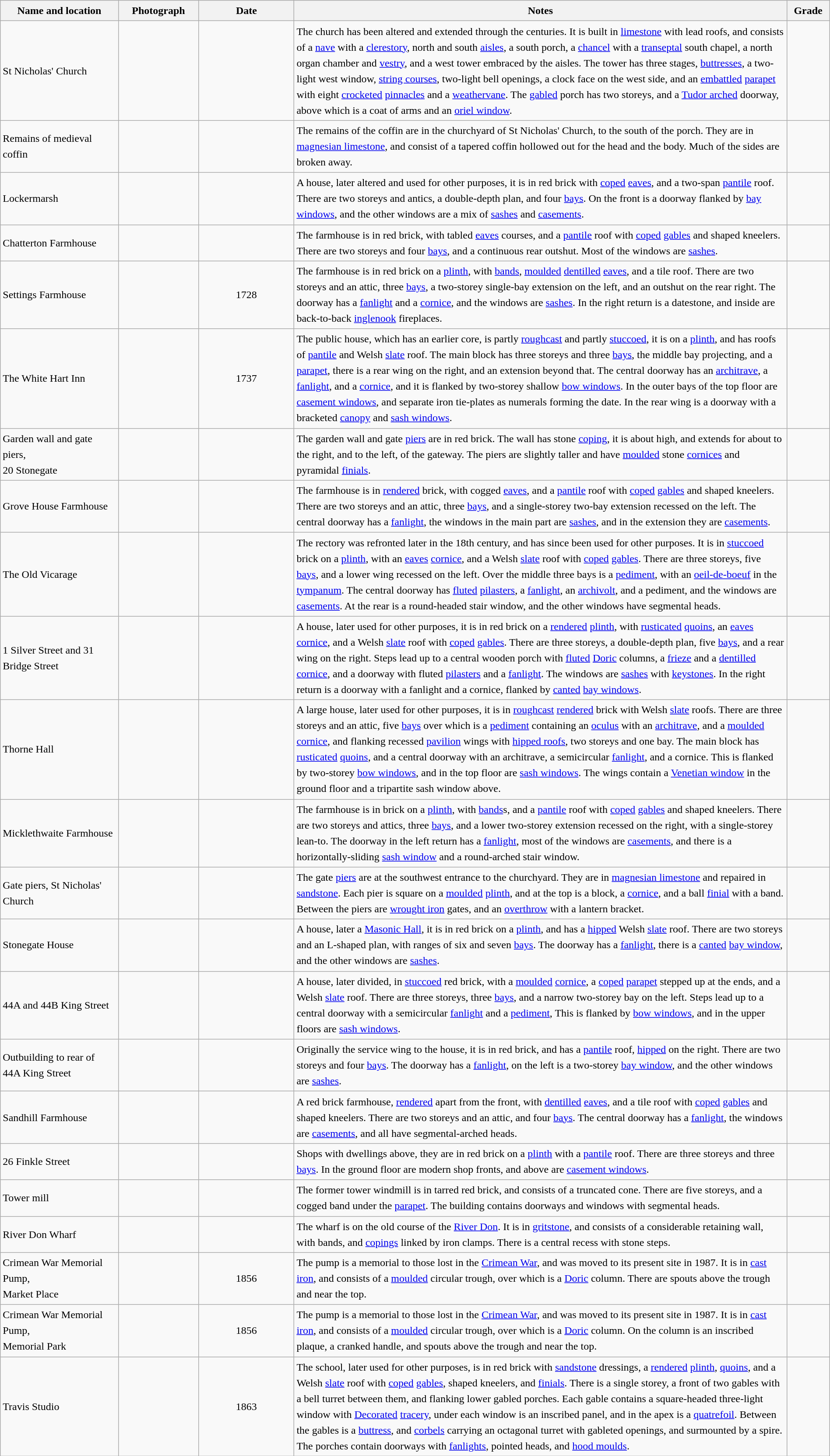<table class="wikitable sortable plainrowheaders" style="width:100%; border:0; text-align:left; line-height:150%;">
<tr>
<th scope="col"  style="width:150px">Name and location</th>
<th scope="col"  style="width:100px" class="unsortable">Photograph</th>
<th scope="col"  style="width:120px">Date</th>
<th scope="col"  style="width:650px" class="unsortable">Notes</th>
<th scope="col"  style="width:50px">Grade</th>
</tr>
<tr>
<td>St Nicholas' Church<br><small></small></td>
<td></td>
<td align="center"></td>
<td>The church has been altered and extended through the centuries.  It is built in <a href='#'>limestone</a> with lead roofs, and consists of a <a href='#'>nave</a> with a <a href='#'>clerestory</a>, north and south <a href='#'>aisles</a>, a south porch, a <a href='#'>chancel</a> with a <a href='#'>transeptal</a> south chapel, a north organ chamber and <a href='#'>vestry</a>, and a west tower embraced by the aisles.  The tower has three stages, <a href='#'>buttresses</a>, a two-light west window, <a href='#'>string courses</a>, two-light bell openings, a clock face on the west side, and an <a href='#'>embattled</a> <a href='#'>parapet</a> with eight <a href='#'>crocketed</a> <a href='#'>pinnacles</a> and a <a href='#'>weathervane</a>.  The <a href='#'>gabled</a> porch has two storeys, and a <a href='#'>Tudor arched</a> doorway, above which is a coat of arms and an <a href='#'>oriel window</a>.</td>
<td align="center" ></td>
</tr>
<tr>
<td>Remains of medieval coffin<br><small></small></td>
<td></td>
<td align="center"></td>
<td>The remains of the coffin are in the churchyard of St Nicholas' Church, to the south of the porch.  They are in <a href='#'>magnesian limestone</a>, and consist of a tapered coffin hollowed out for the head and the body.  Much of the sides are broken away.</td>
<td align="center" ></td>
</tr>
<tr>
<td>Lockermarsh<br><small></small></td>
<td></td>
<td align="center"></td>
<td>A house, later altered and used for other purposes, it is in red brick with <a href='#'>coped</a> <a href='#'>eaves</a>, and a two-span <a href='#'>pantile</a> roof.  There are two storeys and antics, a double-depth plan, and four <a href='#'>bays</a>.  On the front is a doorway flanked by <a href='#'>bay windows</a>, and the other windows are a mix of <a href='#'>sashes</a> and <a href='#'>casements</a>.</td>
<td align="center" ></td>
</tr>
<tr>
<td>Chatterton Farmhouse<br><small></small></td>
<td></td>
<td align="center"></td>
<td>The farmhouse is in red brick, with tabled <a href='#'>eaves</a> courses, and a <a href='#'>pantile</a> roof with <a href='#'>coped</a> <a href='#'>gables</a> and shaped kneelers.  There are two storeys and four <a href='#'>bays</a>, and a continuous rear outshut.  Most of the windows are <a href='#'>sashes</a>.</td>
<td align="center" ></td>
</tr>
<tr>
<td>Settings Farmhouse<br><small></small></td>
<td></td>
<td align="center">1728</td>
<td>The farmhouse is in red brick on a <a href='#'>plinth</a>, with <a href='#'>bands</a>, <a href='#'>moulded</a> <a href='#'>dentilled</a> <a href='#'>eaves</a>, and a tile roof.  There are two storeys and an attic, three <a href='#'>bays</a>, a two-storey single-bay extension on the left, and an outshut on the rear right.  The doorway has a <a href='#'>fanlight</a> and a <a href='#'>cornice</a>,  and the windows are <a href='#'>sashes</a>.  In the right return is a datestone, and inside are back-to-back <a href='#'>inglenook</a> fireplaces.</td>
<td align="center" ></td>
</tr>
<tr>
<td>The White Hart Inn<br><small></small></td>
<td></td>
<td align="center">1737</td>
<td>The public house, which has an earlier core, is partly <a href='#'>roughcast</a> and partly <a href='#'>stuccoed</a>, it is on a <a href='#'>plinth</a>, and has roofs of <a href='#'>pantile</a> and Welsh <a href='#'>slate</a> roof.  The main block has three storeys and three <a href='#'>bays</a>, the middle bay projecting, and a <a href='#'>parapet</a>, there is a rear wing on the right, and an extension beyond that.  The central doorway has an <a href='#'>architrave</a>, a <a href='#'>fanlight</a>, and a <a href='#'>cornice</a>, and it is flanked by two-storey shallow <a href='#'>bow windows</a>.  In the outer bays of the top floor are <a href='#'>casement windows</a>, and separate iron tie-plates as numerals forming the date.  In the rear wing is a doorway with a bracketed <a href='#'>canopy</a> and <a href='#'>sash windows</a>.</td>
<td align="center" ></td>
</tr>
<tr>
<td>Garden wall and gate piers,<br>20 Stonegate<br><small></small></td>
<td></td>
<td align="center"></td>
<td>The garden wall and gate <a href='#'>piers</a> are in red brick.  The wall has stone <a href='#'>coping</a>, it is about  high, and extends for about  to the right, and  to the left, of the gateway.  The piers are slightly taller and have <a href='#'>moulded</a> stone <a href='#'>cornices</a> and pyramidal <a href='#'>finials</a>.</td>
<td align="center" ></td>
</tr>
<tr>
<td>Grove House Farmhouse<br><small></small></td>
<td></td>
<td align="center"></td>
<td>The farmhouse is in <a href='#'>rendered</a> brick, with cogged <a href='#'>eaves</a>, and a <a href='#'>pantile</a> roof with <a href='#'>coped</a> <a href='#'>gables</a> and shaped kneelers.  There are two storeys and an attic, three <a href='#'>bays</a>, and a single-storey two-bay extension recessed on the  left.  The central doorway has a <a href='#'>fanlight</a>, the windows in the main part are <a href='#'>sashes</a>, and in the extension they are <a href='#'>casements</a>.</td>
<td align="center" ></td>
</tr>
<tr>
<td>The Old Vicarage<br><small></small></td>
<td></td>
<td align="center"></td>
<td>The rectory was refronted later in the 18th century, and has since been used for other purposes.  It is in <a href='#'>stuccoed</a> brick on a <a href='#'>plinth</a>, with an <a href='#'>eaves</a> <a href='#'>cornice</a>, and a Welsh <a href='#'>slate</a> roof with <a href='#'>coped</a> <a href='#'>gables</a>.  There are three storeys, five <a href='#'>bays</a>, and a lower wing recessed on the left.  Over the middle three bays is a <a href='#'>pediment</a>, with an <a href='#'>oeil-de-boeuf</a> in the <a href='#'>tympanum</a>.  The central doorway has <a href='#'>fluted</a> <a href='#'>pilasters</a>, a <a href='#'>fanlight</a>, an <a href='#'>archivolt</a>, and a pediment, and the windows are <a href='#'>casements</a>.  At the rear is a round-headed stair window, and the other windows have segmental heads.</td>
<td align="center" ></td>
</tr>
<tr>
<td>1 Silver Street and 31 Bridge Street<br><small></small></td>
<td></td>
<td align="center"></td>
<td>A house, later used for other purposes, it is in red brick on a <a href='#'>rendered</a> <a href='#'>plinth</a>, with <a href='#'>rusticated</a> <a href='#'>quoins</a>, an <a href='#'>eaves</a> <a href='#'>cornice</a>, and a Welsh <a href='#'>slate</a> roof with <a href='#'>coped</a> <a href='#'>gables</a>.  There are three storeys, a double-depth plan, five <a href='#'>bays</a>, and a rear wing on the right.  Steps lead up to a central wooden porch with <a href='#'>fluted</a> <a href='#'>Doric</a> columns, a <a href='#'>frieze</a>  and a <a href='#'>dentilled</a> <a href='#'>cornice</a>, and a doorway with fluted <a href='#'>pilasters</a> and a <a href='#'>fanlight</a>.  The windows are <a href='#'>sashes</a> with <a href='#'>keystones</a>.  In the right return is a doorway with a fanlight and a cornice, flanked by <a href='#'>canted</a> <a href='#'>bay windows</a>.</td>
<td align="center" ></td>
</tr>
<tr>
<td>Thorne Hall<br><small></small></td>
<td></td>
<td align="center"></td>
<td>A large house, later used for other purposes, it is in <a href='#'>roughcast</a> <a href='#'>rendered</a> brick with Welsh <a href='#'>slate</a> roofs.  There are three storeys and an attic, five <a href='#'>bays</a> over which is a <a href='#'>pediment</a> containing an <a href='#'>oculus</a> with an <a href='#'>architrave</a>, and a <a href='#'>moulded</a> <a href='#'>cornice</a>, and flanking recessed <a href='#'>pavilion</a> wings with <a href='#'>hipped roofs</a>, two storeys and one bay.  The main block has <a href='#'>rusticated</a> <a href='#'>quoins</a>, and a central doorway with an architrave, a semicircular <a href='#'>fanlight</a>, and a cornice.  This is flanked by two-storey <a href='#'>bow windows</a>, and in the top floor are <a href='#'>sash windows</a>.  The wings contain a <a href='#'>Venetian window</a> in the ground floor and a tripartite sash window above.</td>
<td align="center" ></td>
</tr>
<tr>
<td>Micklethwaite Farmhouse<br><small></small></td>
<td></td>
<td align="center"></td>
<td>The farmhouse is in brick on a <a href='#'>plinth</a>, with <a href='#'>bands</a>s, and a <a href='#'>pantile</a> roof with <a href='#'>coped</a> <a href='#'>gables</a> and shaped kneelers.  There are two storeys and attics, three <a href='#'>bays</a>, and a lower two-storey extension recessed on the right, with a single-storey lean-to.  The doorway in the left return has a <a href='#'>fanlight</a>, most of the windows are <a href='#'>casements</a>, and there is a horizontally-sliding <a href='#'>sash window</a> and a round-arched stair window.</td>
<td align="center" ></td>
</tr>
<tr>
<td>Gate piers, St Nicholas' Church<br><small></small></td>
<td></td>
<td align="center"></td>
<td>The gate <a href='#'>piers</a> are at the southwest entrance to the churchyard.  They are in <a href='#'>magnesian limestone</a> and repaired in <a href='#'>sandstone</a>.  Each pier is square on a <a href='#'>moulded</a> <a href='#'>plinth</a>, and at the top is a block, a <a href='#'>cornice</a>, and a ball <a href='#'>finial</a> with a band.  Between the piers are <a href='#'>wrought iron</a> gates, and an <a href='#'>overthrow</a> with a lantern bracket.</td>
<td align="center" ></td>
</tr>
<tr>
<td>Stonegate House<br><small></small></td>
<td></td>
<td align="center"></td>
<td>A house, later a <a href='#'>Masonic Hall</a>, it is in red brick on a <a href='#'>plinth</a>, and has a <a href='#'>hipped</a> Welsh <a href='#'>slate</a> roof.  There are two storeys and an L-shaped plan, with ranges of six and seven <a href='#'>bays</a>.  The doorway has a <a href='#'>fanlight</a>, there is a <a href='#'>canted</a> <a href='#'>bay window</a>, and the other windows are <a href='#'>sashes</a>.</td>
<td align="center" ></td>
</tr>
<tr>
<td>44A and 44B King Street<br><small></small></td>
<td></td>
<td align="center"></td>
<td>A house, later divided, in <a href='#'>stuccoed</a> red brick, with a <a href='#'>moulded</a> <a href='#'>cornice</a>, a <a href='#'>coped</a> <a href='#'>parapet</a> stepped up at the ends, and a Welsh <a href='#'>slate</a> roof.  There are three storeys, three <a href='#'>bays</a>, and a narrow two-storey bay on the left.  Steps lead up to a central doorway with a semicircular <a href='#'>fanlight</a> and a <a href='#'>pediment</a>,  This is flanked by <a href='#'>bow windows</a>, and in the upper floors are <a href='#'>sash windows</a>.</td>
<td align="center" ></td>
</tr>
<tr>
<td>Outbuilding to rear of 44A King Street<br><small></small></td>
<td></td>
<td align="center"></td>
<td>Originally the service wing to the house, it is in red brick, and has a <a href='#'>pantile</a> roof, <a href='#'>hipped</a> on the right.  There are two storeys and four <a href='#'>bays</a>.  The doorway has a <a href='#'>fanlight</a>, on the left is a two-storey <a href='#'>bay window</a>, and the other windows are <a href='#'>sashes</a>.</td>
<td align="center" ></td>
</tr>
<tr>
<td>Sandhill Farmhouse<br><small></small></td>
<td></td>
<td align="center"></td>
<td>A red brick farmhouse, <a href='#'>rendered</a> apart from the front, with <a href='#'>dentilled</a> <a href='#'>eaves</a>, and a tile roof with <a href='#'>coped</a> <a href='#'>gables</a> and shaped kneelers.  There are two storeys and an attic, and four <a href='#'>bays</a>.  The central doorway has a <a href='#'>fanlight</a>, the windows are <a href='#'>casements</a>, and all have segmental-arched heads.</td>
<td align="center" ></td>
</tr>
<tr>
<td>26 Finkle Street<br><small></small></td>
<td></td>
<td align="center"></td>
<td>Shops with dwellings above, they are in red brick on a <a href='#'>plinth</a> with a <a href='#'>pantile</a> roof.  There are three storeys and three <a href='#'>bays</a>.  In the ground floor are modern shop fronts, and above are <a href='#'>casement windows</a>.</td>
<td align="center" ></td>
</tr>
<tr>
<td>Tower mill<br><small></small></td>
<td></td>
<td align="center"></td>
<td>The former tower windmill is in tarred red brick, and consists of a truncated cone.  There are five storeys, and a cogged band under the <a href='#'>parapet</a>.  The building contains doorways and windows with segmental heads.</td>
<td align="center" ></td>
</tr>
<tr>
<td>River Don Wharf<br><small></small></td>
<td></td>
<td align="center"></td>
<td>The wharf is on the old course of the <a href='#'>River Don</a>.  It is in <a href='#'>gritstone</a>, and consists of a considerable retaining wall, with bands, and <a href='#'>copings</a> linked by iron clamps.  There is a central recess with stone steps.</td>
<td align="center" ></td>
</tr>
<tr>
<td>Crimean War Memorial Pump,<br>Market Place<br><small></small></td>
<td></td>
<td align="center">1856</td>
<td>The pump is a memorial to those lost in the <a href='#'>Crimean War</a>, and was moved to its present site in 1987.  It is in <a href='#'>cast iron</a>, and consists of a <a href='#'>moulded</a> circular trough, over which is a <a href='#'>Doric</a> column.  There are spouts above the trough and near the top.</td>
<td align="center" ></td>
</tr>
<tr>
<td>Crimean War Memorial Pump,<br>Memorial Park<br><small></small></td>
<td></td>
<td align="center">1856</td>
<td>The pump is a memorial to those lost in the <a href='#'>Crimean War</a>, and was moved to its present site in 1987.  It is in <a href='#'>cast iron</a>, and consists of a <a href='#'>moulded</a> circular trough, over which is a <a href='#'>Doric</a> column.  On the column is an inscribed plaque, a cranked handle, and spouts above the trough and near the top.</td>
<td align="center" ></td>
</tr>
<tr>
<td>Travis Studio<br><small></small></td>
<td></td>
<td align="center">1863</td>
<td>The school, later used for other purposes, is in red brick with <a href='#'>sandstone</a> dressings, a <a href='#'>rendered</a> <a href='#'>plinth</a>, <a href='#'>quoins</a>, and a Welsh <a href='#'>slate</a> roof with <a href='#'>coped</a> <a href='#'>gables</a>, shaped kneelers, and <a href='#'>finials</a>.  There is a single storey, a front of two gables with a bell turret between them, and flanking lower gabled porches.  Each gable contains a square-headed three-light window with <a href='#'>Decorated</a> <a href='#'>tracery</a>, under each window is an inscribed panel, and in the apex is a <a href='#'>quatrefoil</a>.  Between the gables is a <a href='#'>buttress</a>, and <a href='#'>corbels</a> carrying an octagonal turret with gableted openings, and surmounted by a spire.  The porches contain doorways with <a href='#'>fanlights</a>, pointed heads, and <a href='#'>hood moulds</a>.</td>
<td align="center" ></td>
</tr>
<tr>
</tr>
</table>
